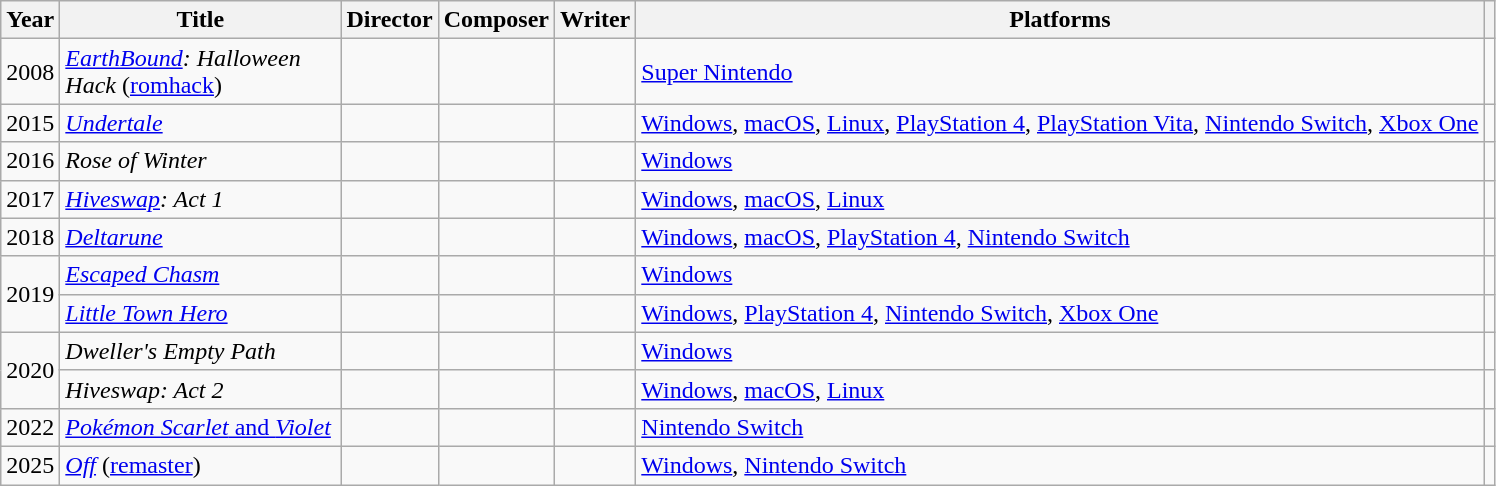<table class="wikitable">
<tr>
<th>Year</th>
<th width="180px">Title</th>
<th>Director</th>
<th>Composer</th>
<th>Writer</th>
<th>Platforms</th>
<th></th>
</tr>
<tr>
<td>2008</td>
<td><em><a href='#'>EarthBound</a>: Halloween Hack</em> (<a href='#'>romhack</a>)</td>
<td></td>
<td></td>
<td></td>
<td><a href='#'>Super Nintendo</a></td>
<td></td>
</tr>
<tr>
<td>2015</td>
<td><em><a href='#'>Undertale</a></em></td>
<td></td>
<td></td>
<td></td>
<td><a href='#'>Windows</a>, <a href='#'>macOS</a>, <a href='#'>Linux</a>, <a href='#'>PlayStation 4</a>, <a href='#'>PlayStation Vita</a>, <a href='#'>Nintendo Switch</a>, <a href='#'>Xbox One</a></td>
<td></td>
</tr>
<tr>
<td>2016</td>
<td><em>Rose of Winter</em></td>
<td></td>
<td></td>
<td></td>
<td><a href='#'>Windows</a></td>
<td></td>
</tr>
<tr>
<td>2017</td>
<td><em><a href='#'>Hiveswap</a>: Act 1</em></td>
<td></td>
<td></td>
<td></td>
<td><a href='#'>Windows</a>, <a href='#'>macOS</a>, <a href='#'>Linux</a></td>
<td></td>
</tr>
<tr>
<td>2018</td>
<td><em><a href='#'>Deltarune</a></em></td>
<td></td>
<td></td>
<td></td>
<td><a href='#'>Windows</a>, <a href='#'>macOS</a>, <a href='#'>PlayStation 4</a>, <a href='#'>Nintendo Switch</a></td>
<td></td>
</tr>
<tr>
<td rowspan="2">2019</td>
<td><em><a href='#'>Escaped Chasm</a></em></td>
<td></td>
<td></td>
<td></td>
<td><a href='#'>Windows</a></td>
<td></td>
</tr>
<tr>
<td><em><a href='#'>Little Town Hero</a></em></td>
<td></td>
<td></td>
<td></td>
<td><a href='#'>Windows</a>, <a href='#'>PlayStation 4</a>, <a href='#'>Nintendo Switch</a>, <a href='#'>Xbox One</a></td>
<td></td>
</tr>
<tr>
<td rowspan="2">2020</td>
<td><em>Dweller's Empty Path</em></td>
<td></td>
<td></td>
<td></td>
<td><a href='#'>Windows</a></td>
<td></td>
</tr>
<tr>
<td><em>Hiveswap: Act 2</em></td>
<td></td>
<td></td>
<td></td>
<td><a href='#'>Windows</a>, <a href='#'>macOS</a>, <a href='#'>Linux</a></td>
<td></td>
</tr>
<tr>
<td>2022</td>
<td><a href='#'><em>Pokémon Scarlet</em> and <em>Violet</em></a></td>
<td></td>
<td></td>
<td></td>
<td><a href='#'>Nintendo Switch</a></td>
<td></td>
</tr>
<tr>
<td>2025</td>
<td><em><a href='#'>Off</a></em> (<a href='#'>remaster</a>)</td>
<td></td>
<td></td>
<td></td>
<td><a href='#'>Windows</a>, <a href='#'>Nintendo Switch</a></td>
<td></td>
</tr>
</table>
